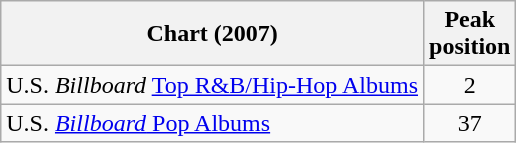<table class="wikitable">
<tr>
<th>Chart (2007)</th>
<th>Peak<br> position</th>
</tr>
<tr>
<td>U.S. <em>Billboard</em> <a href='#'>Top R&B/Hip-Hop Albums</a></td>
<td align="center">2</td>
</tr>
<tr>
<td>U.S. <a href='#'><em>Billboard</em> Pop Albums</a></td>
<td align="center">37</td>
</tr>
</table>
